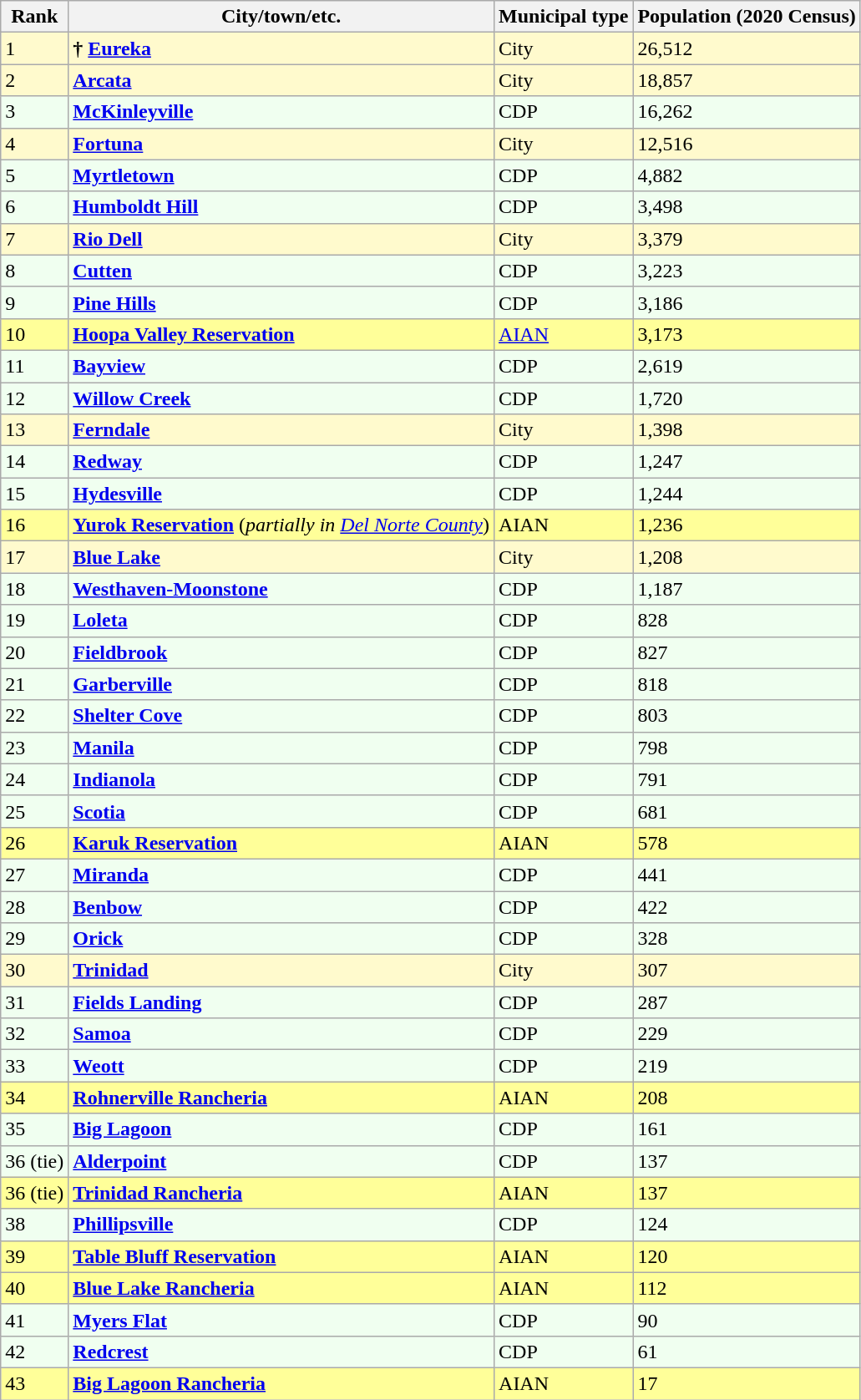<table class="wikitable sortable">
<tr>
<th>Rank</th>
<th>City/town/etc.</th>
<th>Municipal type</th>
<th>Population (2020 Census)</th>
</tr>
<tr style="background-color:#FFFACD;">
<td>1</td>
<td><strong>†</strong> <strong><a href='#'>Eureka</a></strong></td>
<td>City</td>
<td>26,512</td>
</tr>
<tr style="background-color:#FFFACD;">
<td>2</td>
<td><strong><a href='#'>Arcata</a></strong></td>
<td>City</td>
<td>18,857</td>
</tr>
<tr style="background-color:#F0FFF0;">
<td>3</td>
<td><strong><a href='#'>McKinleyville</a></strong></td>
<td>CDP</td>
<td>16,262</td>
</tr>
<tr style="background-color:#FFFACD;">
<td>4</td>
<td><strong><a href='#'>Fortuna</a></strong></td>
<td>City</td>
<td>12,516</td>
</tr>
<tr style="background-color:#F0FFF0;">
<td>5</td>
<td><strong><a href='#'>Myrtletown</a></strong></td>
<td>CDP</td>
<td>4,882</td>
</tr>
<tr style="background-color:#F0FFF0;">
<td>6</td>
<td><strong><a href='#'>Humboldt Hill</a></strong></td>
<td>CDP</td>
<td>3,498</td>
</tr>
<tr style="background-color:#FFFACD;">
<td>7</td>
<td><strong><a href='#'>Rio Dell</a></strong></td>
<td>City</td>
<td>3,379</td>
</tr>
<tr style="background-color:#F0FFF0;">
<td>8</td>
<td><a href='#'><strong>Cutten</strong></a></td>
<td>CDP</td>
<td>3,223</td>
</tr>
<tr style="background-color:#F0FFF0;">
<td>9</td>
<td><a href='#'><strong>Pine Hills</strong></a></td>
<td>CDP</td>
<td>3,186</td>
</tr>
<tr style="background-color:#FFFF99;">
<td>10</td>
<td><strong><a href='#'>Hoopa Valley Reservation</a></strong></td>
<td><a href='#'>AIAN</a></td>
<td>3,173</td>
</tr>
<tr style="background-color:#F0FFF0;">
<td>11</td>
<td><strong><a href='#'>Bayview</a></strong></td>
<td>CDP</td>
<td>2,619</td>
</tr>
<tr style="background-color:#F0FFF0;">
<td>12</td>
<td><strong><a href='#'>Willow Creek</a></strong></td>
<td>CDP</td>
<td>1,720</td>
</tr>
<tr style="background-color:#FFFACD;">
<td>13</td>
<td><strong><a href='#'>Ferndale</a></strong></td>
<td>City</td>
<td>1,398</td>
</tr>
<tr style="background-color:#F0FFF0;">
<td>14</td>
<td><strong><a href='#'>Redway</a></strong></td>
<td>CDP</td>
<td>1,247</td>
</tr>
<tr style="background-color:#F0FFF0;">
<td>15</td>
<td><strong><a href='#'>Hydesville</a></strong></td>
<td>CDP</td>
<td>1,244</td>
</tr>
<tr style="background-color:#FFFF99;">
<td>16</td>
<td><strong><a href='#'>Yurok Reservation</a></strong> (<em>partially in <a href='#'>Del Norte County</a></em>)</td>
<td>AIAN</td>
<td>1,236</td>
</tr>
<tr style="background-color:#FFFACD;">
<td>17</td>
<td><strong><a href='#'>Blue Lake</a></strong></td>
<td>City</td>
<td>1,208</td>
</tr>
<tr style="background-color:#F0FFF0;">
<td>18</td>
<td><strong><a href='#'>Westhaven-Moonstone</a></strong></td>
<td>CDP</td>
<td>1,187</td>
</tr>
<tr style="background-color:#F0FFF0;">
<td>19</td>
<td><strong><a href='#'>Loleta</a></strong></td>
<td>CDP</td>
<td>828</td>
</tr>
<tr style="background-color:#F0FFF0;">
<td>20</td>
<td><strong><a href='#'>Fieldbrook</a></strong></td>
<td>CDP</td>
<td>827</td>
</tr>
<tr style="background-color:#F0FFF0;">
<td>21</td>
<td><strong><a href='#'>Garberville</a></strong></td>
<td>CDP</td>
<td>818</td>
</tr>
<tr style="background-color:#F0FFF0;">
<td>22</td>
<td><strong><a href='#'>Shelter Cove</a></strong></td>
<td>CDP</td>
<td>803</td>
</tr>
<tr style="background-color:#F0FFF0;">
<td>23</td>
<td><strong><a href='#'>Manila</a></strong></td>
<td>CDP</td>
<td>798</td>
</tr>
<tr style="background-color:#F0FFF0;">
<td>24</td>
<td><strong><a href='#'>Indianola</a></strong></td>
<td>CDP</td>
<td>791</td>
</tr>
<tr style="background-color:#F0FFF0;">
<td>25</td>
<td><strong><a href='#'>Scotia</a></strong></td>
<td>CDP</td>
<td>681</td>
</tr>
<tr style="background-color:#FFFF99;">
<td>26</td>
<td><strong><a href='#'>Karuk Reservation</a></strong></td>
<td>AIAN</td>
<td>578</td>
</tr>
<tr style="background-color:#F0FFF0;">
<td>27</td>
<td><strong><a href='#'>Miranda</a></strong></td>
<td>CDP</td>
<td>441</td>
</tr>
<tr style="background-color:#F0FFF0;">
<td>28</td>
<td><strong><a href='#'>Benbow</a></strong></td>
<td>CDP</td>
<td>422</td>
</tr>
<tr style="background-color:#F0FFF0;">
<td>29</td>
<td><strong><a href='#'>Orick</a></strong></td>
<td>CDP</td>
<td>328</td>
</tr>
<tr style="background-color:#FFFACD;">
<td>30</td>
<td><strong><a href='#'>Trinidad</a></strong></td>
<td>City</td>
<td>307</td>
</tr>
<tr style="background-color:#F0FFF0;">
<td>31</td>
<td><strong><a href='#'>Fields Landing</a></strong></td>
<td>CDP</td>
<td>287</td>
</tr>
<tr style="background-color:#F0FFF0;">
<td>32</td>
<td><strong><a href='#'>Samoa</a></strong></td>
<td>CDP</td>
<td>229</td>
</tr>
<tr style="background-color:#F0FFF0;">
<td>33</td>
<td><strong><a href='#'>Weott</a></strong></td>
<td>CDP</td>
<td>219</td>
</tr>
<tr style="background-color:#FFFF99;">
<td>34</td>
<td><strong><a href='#'>Rohnerville Rancheria</a></strong></td>
<td>AIAN</td>
<td>208</td>
</tr>
<tr style="background-color:#F0FFF0;">
<td>35</td>
<td><strong><a href='#'>Big Lagoon</a></strong></td>
<td>CDP</td>
<td>161</td>
</tr>
<tr style="background-color:#F0FFF0;">
<td>36 (tie)</td>
<td><strong><a href='#'>Alderpoint</a></strong></td>
<td>CDP</td>
<td>137</td>
</tr>
<tr style="background-color:#FFFF99;">
<td>36 (tie)</td>
<td><strong><a href='#'>Trinidad Rancheria</a></strong></td>
<td>AIAN</td>
<td>137</td>
</tr>
<tr style="background-color:#F0FFF0;">
<td>38</td>
<td><strong><a href='#'>Phillipsville</a></strong></td>
<td>CDP</td>
<td>124</td>
</tr>
<tr style="background-color:#FFFF99;">
<td>39</td>
<td><strong><a href='#'>Table Bluff Reservation</a></strong></td>
<td>AIAN</td>
<td>120</td>
</tr>
<tr style="background-color:#FFFF99;">
<td>40</td>
<td><strong><a href='#'>Blue Lake Rancheria</a></strong></td>
<td>AIAN</td>
<td>112</td>
</tr>
<tr style="background-color:#F0FFF0;">
<td>41</td>
<td><strong><a href='#'>Myers Flat</a></strong></td>
<td>CDP</td>
<td>90</td>
</tr>
<tr style="background-color:#F0FFF0;">
<td>42</td>
<td><strong><a href='#'>Redcrest</a></strong></td>
<td>CDP</td>
<td>61</td>
</tr>
<tr style="background-color:#FFFF99;">
<td>43</td>
<td><strong><a href='#'>Big Lagoon Rancheria</a></strong></td>
<td>AIAN</td>
<td>17</td>
</tr>
</table>
